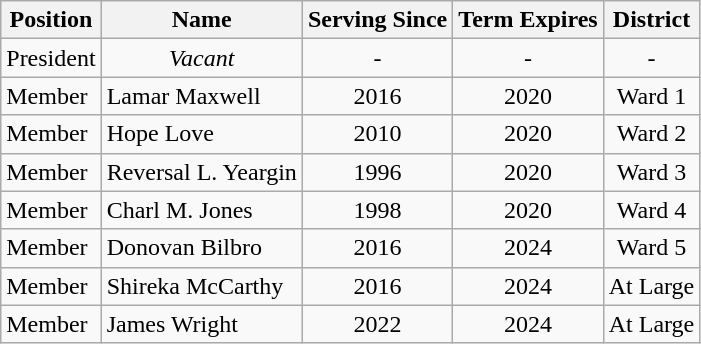<table class=wikitable>
<tr>
<th colspan="1"  style="text-align:center; vertical-align:bottom;">Position</th>
<th style="text-align:center;">Name</th>
<th style="vertical-align:bottom; text-align:center;">Serving Since</th>
<th style="vertical-align:bottom; text-align:center;">Term Expires</th>
<th style="vertical-align:bottom; text-align:center;">District</th>
</tr>
<tr>
<td>President</td>
<td style="text-align:center;"><em>Vacant</em></td>
<td style="text-align:center;">-</td>
<td style="text-align:center;">-</td>
<td style="text-align:center;">-</td>
</tr>
<tr>
<td>Member</td>
<td>Lamar Maxwell</td>
<td style="text-align:center;">2016</td>
<td style="text-align:center;">2020</td>
<td style="text-align:center;">Ward 1</td>
</tr>
<tr>
<td>Member</td>
<td>Hope Love</td>
<td style="text-align:center;">2010</td>
<td style="text-align:center;">2020</td>
<td style="text-align:center;">Ward 2</td>
</tr>
<tr>
<td>Member</td>
<td>Reversal L. Yeargin</td>
<td style="text-align:center;">1996</td>
<td style="text-align:center;">2020</td>
<td style="text-align:center;">Ward 3</td>
</tr>
<tr>
<td>Member</td>
<td>Charl M. Jones</td>
<td style="text-align:center;">1998</td>
<td style="text-align:center;">2020</td>
<td style="text-align:center;">Ward 4</td>
</tr>
<tr>
<td>Member</td>
<td>Donovan Bilbro</td>
<td style="text-align:center;">2016</td>
<td style="text-align:center;">2024</td>
<td style="text-align:center;">Ward 5</td>
</tr>
<tr>
<td>Member</td>
<td>Shireka McCarthy</td>
<td style="text-align:center;">2016</td>
<td style="text-align:center;">2024</td>
<td style="text-align:center;">At Large</td>
</tr>
<tr>
<td>Member</td>
<td>James Wright</td>
<td style="text-align:center;">2022</td>
<td style="text-align:center;">2024</td>
<td style="text-align:center;">At Large</td>
</tr>
</table>
